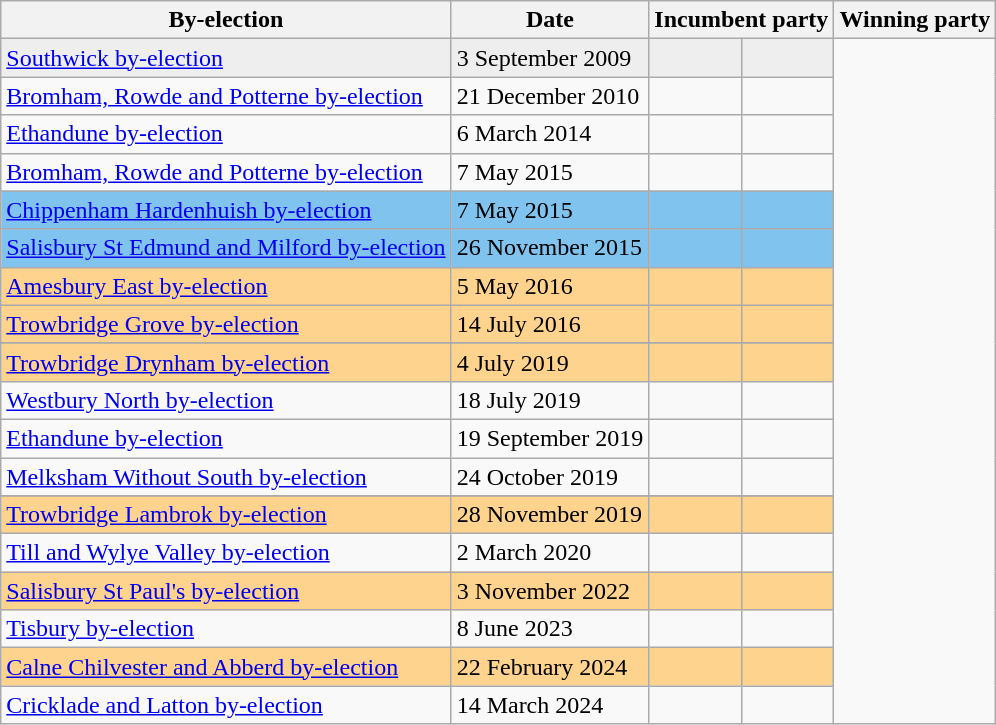<table class="wikitable">
<tr>
<th>By-election</th>
<th>Date</th>
<th colspan=2>Incumbent party</th>
<th colspan=2>Winning party</th>
</tr>
<tr bgcolor=#EEEEEE>
<td><a href='#'>Southwick by-election</a></td>
<td>3 September 2009</td>
<td></td>
<td></td>
</tr>
<tr>
<td><a href='#'>Bromham, Rowde and Potterne by-election</a></td>
<td>21 December 2010</td>
<td></td>
<td></td>
</tr>
<tr>
<td><a href='#'>Ethandune by-election</a></td>
<td>6 March 2014</td>
<td></td>
<td></td>
</tr>
<tr>
<td><a href='#'>Bromham, Rowde and Potterne by-election</a></td>
<td>7 May 2015</td>
<td></td>
<td></td>
</tr>
<tr bgcolor=#80C3EE>
<td><a href='#'>Chippenham Hardenhuish by-election</a></td>
<td>7 May 2015</td>
<td></td>
<td></td>
</tr>
<tr bgcolor=#80C3EE>
<td><a href='#'>Salisbury St Edmund and Milford by-election</a></td>
<td>26 November 2015</td>
<td></td>
<td></td>
</tr>
<tr bgcolor=#FDD38D>
<td><a href='#'>Amesbury East by-election</a></td>
<td>5 May 2016</td>
<td></td>
<td></td>
</tr>
<tr bgcolor=#FDD38D>
<td><a href='#'>Trowbridge Grove by-election</a></td>
<td>14 July 2016</td>
<td></td>
<td></td>
</tr>
<tr>
</tr>
<tr bgcolor=#FDD38D>
<td><a href='#'>Trowbridge Drynham by-election</a></td>
<td>4 July 2019</td>
<td></td>
<td></td>
</tr>
<tr>
<td><a href='#'>Westbury North by-election</a></td>
<td>18 July 2019</td>
<td></td>
<td></td>
</tr>
<tr>
<td><a href='#'>Ethandune by-election</a></td>
<td>19 September 2019</td>
<td></td>
<td></td>
</tr>
<tr>
<td><a href='#'>Melksham Without South by-election</a></td>
<td>24 October 2019</td>
<td></td>
<td></td>
</tr>
<tr>
</tr>
<tr bgcolor=#FDD38D>
<td><a href='#'>Trowbridge Lambrok by-election</a></td>
<td>28 November 2019</td>
<td></td>
<td></td>
</tr>
<tr>
<td><a href='#'>Till and Wylye Valley by-election</a></td>
<td>2 March 2020</td>
<td></td>
<td></td>
</tr>
<tr bgcolor=#FDD38D>
<td><a href='#'>Salisbury St Paul's by-election</a></td>
<td>3 November 2022</td>
<td></td>
<td></td>
</tr>
<tr>
<td><a href='#'>Tisbury by-election</a></td>
<td>8 June 2023</td>
<td></td>
<td></td>
</tr>
<tr bgcolor=#FDD38D>
<td><a href='#'>Calne Chilvester and Abberd by-election</a></td>
<td>22 February 2024</td>
<td></td>
<td></td>
</tr>
<tr>
<td><a href='#'>Cricklade and Latton by-election</a></td>
<td>14 March 2024</td>
<td></td>
<td></td>
</tr>
</table>
